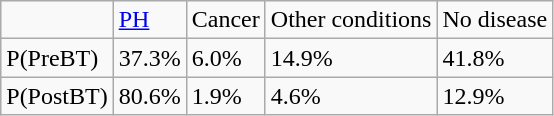<table class="wikitable">
<tr>
<td></td>
<td><a href='#'>PH</a></td>
<td>Cancer</td>
<td>Other conditions</td>
<td>No disease</td>
</tr>
<tr>
<td>P(PreBT)</td>
<td>37.3%</td>
<td>6.0%</td>
<td>14.9%</td>
<td>41.8%</td>
</tr>
<tr>
<td>P(PostBT)</td>
<td>80.6%</td>
<td>1.9%</td>
<td>4.6%</td>
<td>12.9%</td>
</tr>
</table>
